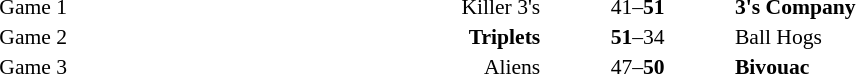<table style="width:100%;" cellspacing="1">
<tr>
<th width=15%></th>
<th width=25%></th>
<th width=10%></th>
<th width=25%></th>
</tr>
<tr style=font-size:90%>
<td align=right>Game 1</td>
<td align=right>Killer 3's</td>
<td align=center>41–<strong>51</strong></td>
<td><strong>3's Company</strong></td>
<td></td>
</tr>
<tr style=font-size:90%>
<td align=right>Game 2</td>
<td align=right><strong>Triplets</strong></td>
<td align=center><strong>51</strong>–34</td>
<td>Ball Hogs</td>
<td></td>
</tr>
<tr style=font-size:90%>
<td align=right>Game 3</td>
<td align=right>Aliens</td>
<td align=center>47–<strong>50</strong></td>
<td><strong>Bivouac</strong></td>
<td></td>
</tr>
</table>
